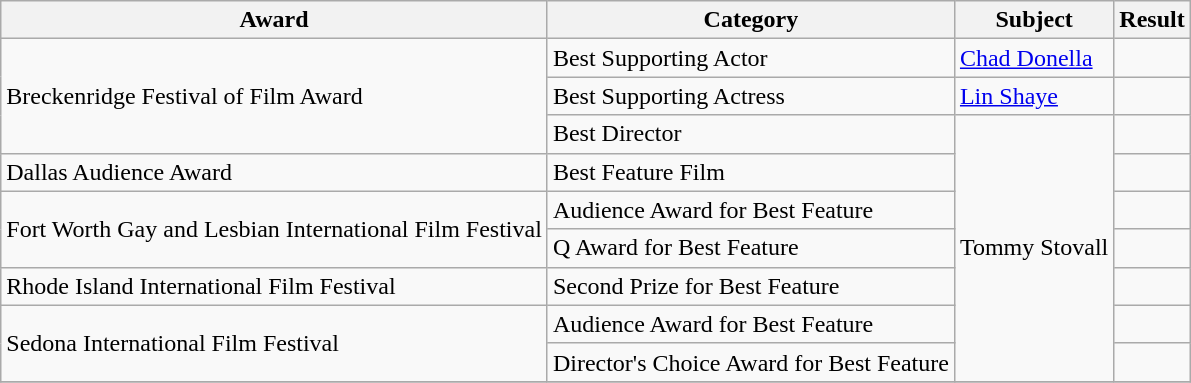<table class="wikitable">
<tr>
<th>Award</th>
<th>Category</th>
<th>Subject</th>
<th>Result</th>
</tr>
<tr>
<td rowspan=3>Breckenridge Festival of Film Award</td>
<td>Best Supporting Actor</td>
<td><a href='#'>Chad Donella</a></td>
<td></td>
</tr>
<tr>
<td>Best Supporting Actress</td>
<td><a href='#'>Lin Shaye</a></td>
<td></td>
</tr>
<tr>
<td>Best Director</td>
<td rowspan=7>Tommy Stovall</td>
<td></td>
</tr>
<tr>
<td>Dallas Audience Award</td>
<td>Best Feature Film</td>
<td></td>
</tr>
<tr>
<td rowspan=2>Fort Worth Gay and Lesbian International Film Festival</td>
<td>Audience Award for Best Feature</td>
<td></td>
</tr>
<tr>
<td>Q Award for Best Feature</td>
<td></td>
</tr>
<tr>
<td>Rhode Island International Film Festival</td>
<td>Second Prize for Best Feature</td>
<td></td>
</tr>
<tr>
<td rowspan=2>Sedona International Film Festival</td>
<td>Audience Award for Best Feature</td>
<td></td>
</tr>
<tr>
<td>Director's Choice Award for Best Feature</td>
<td></td>
</tr>
<tr>
</tr>
</table>
